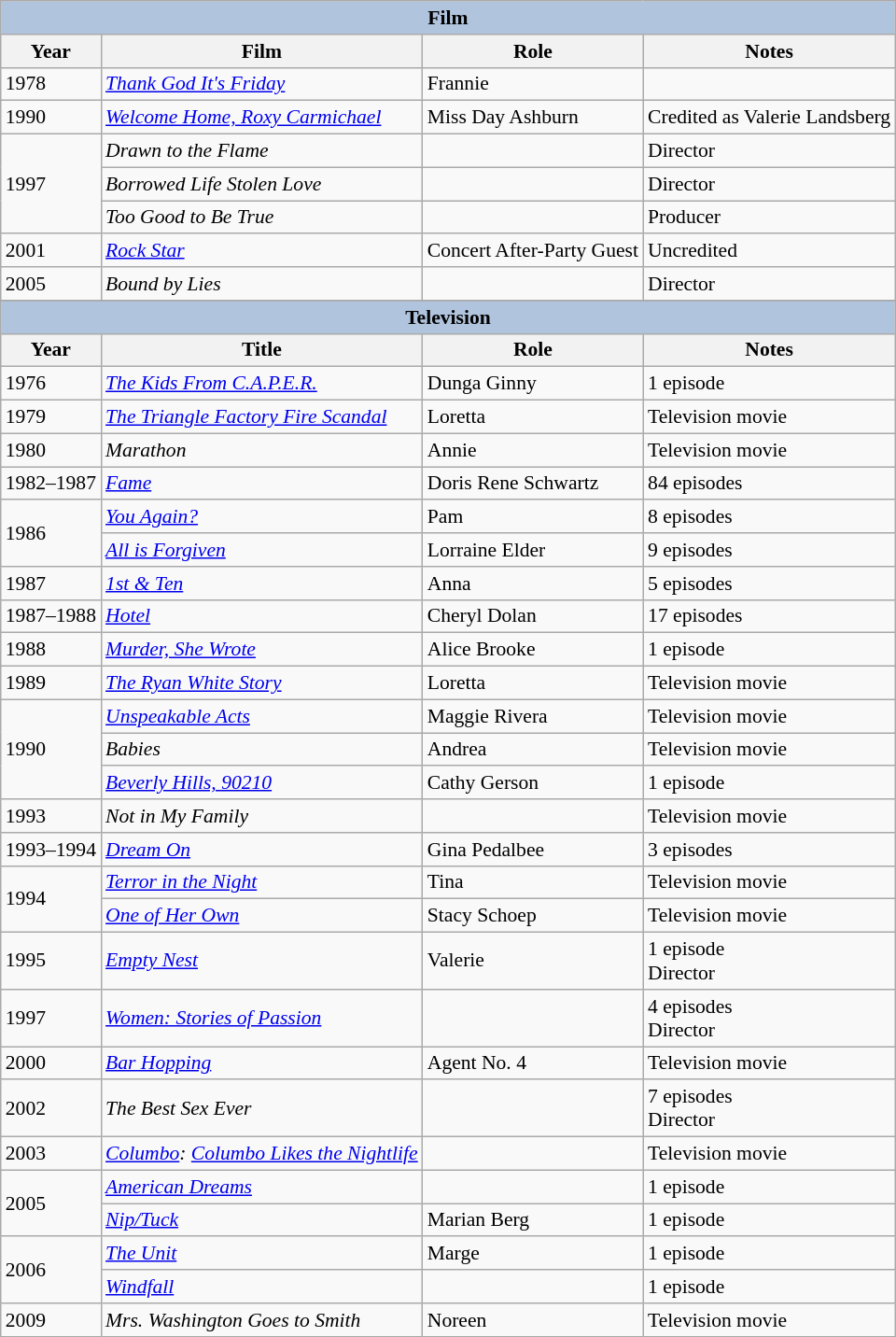<table class="wikitable" style="font-size: 90%;">
<tr>
<th colspan="4" style="background: LightSteelBlue;">Film</th>
</tr>
<tr>
<th>Year</th>
<th>Film</th>
<th>Role</th>
<th>Notes</th>
</tr>
<tr>
<td>1978</td>
<td><em><a href='#'>Thank God It's Friday</a></em></td>
<td>Frannie</td>
</tr>
<tr>
<td>1990</td>
<td><em><a href='#'>Welcome Home, Roxy Carmichael</a></em></td>
<td>Miss Day Ashburn</td>
<td>Credited as Valerie Landsberg</td>
</tr>
<tr>
<td rowspan=3>1997</td>
<td><em>Drawn to the Flame</em></td>
<td></td>
<td>Director</td>
</tr>
<tr>
<td><em>Borrowed Life Stolen Love</em></td>
<td></td>
<td>Director</td>
</tr>
<tr>
<td><em>Too Good to Be True</em></td>
<td></td>
<td>Producer</td>
</tr>
<tr>
<td>2001</td>
<td><em><a href='#'>Rock Star</a></em></td>
<td>Concert After-Party Guest</td>
<td>Uncredited</td>
</tr>
<tr>
<td>2005</td>
<td><em>Bound by Lies</em></td>
<td></td>
<td>Director</td>
</tr>
<tr>
</tr>
<tr>
<th colspan="4" style="background: LightSteelBlue;">Television</th>
</tr>
<tr>
<th>Year</th>
<th>Title</th>
<th>Role</th>
<th>Notes</th>
</tr>
<tr>
<td>1976</td>
<td><em><a href='#'>The Kids From C.A.P.E.R.</a></em></td>
<td>Dunga Ginny</td>
<td>1 episode</td>
</tr>
<tr>
<td>1979</td>
<td><em><a href='#'>The Triangle Factory Fire Scandal</a></em></td>
<td>Loretta</td>
<td>Television movie</td>
</tr>
<tr>
<td>1980</td>
<td><em>Marathon</em></td>
<td>Annie</td>
<td>Television movie</td>
</tr>
<tr>
<td>1982–1987</td>
<td><em><a href='#'>Fame</a></em></td>
<td>Doris Rene Schwartz</td>
<td>84 episodes</td>
</tr>
<tr>
<td rowspan=2>1986</td>
<td><em><a href='#'>You Again?</a></em></td>
<td>Pam</td>
<td>8 episodes</td>
</tr>
<tr>
<td><em><a href='#'>All is Forgiven</a></em></td>
<td>Lorraine Elder</td>
<td>9 episodes</td>
</tr>
<tr>
<td>1987</td>
<td><em><a href='#'>1st & Ten</a></em></td>
<td>Anna</td>
<td>5 episodes</td>
</tr>
<tr>
<td>1987–1988</td>
<td><em><a href='#'>Hotel</a></em></td>
<td>Cheryl Dolan</td>
<td>17 episodes</td>
</tr>
<tr>
<td>1988</td>
<td><em><a href='#'>Murder, She Wrote</a></em></td>
<td>Alice Brooke</td>
<td>1 episode</td>
</tr>
<tr>
<td>1989</td>
<td><em><a href='#'>The Ryan White Story</a></em></td>
<td>Loretta</td>
<td>Television movie</td>
</tr>
<tr>
<td rowspan=3>1990</td>
<td><em><a href='#'>Unspeakable Acts</a></em></td>
<td>Maggie Rivera</td>
<td>Television movie</td>
</tr>
<tr>
<td><em>Babies</em></td>
<td>Andrea</td>
<td>Television movie</td>
</tr>
<tr>
<td><em><a href='#'>Beverly Hills, 90210</a></em></td>
<td>Cathy Gerson</td>
<td>1 episode</td>
</tr>
<tr>
<td>1993</td>
<td><em>Not in My Family</em></td>
<td></td>
<td>Television movie</td>
</tr>
<tr>
<td>1993–1994</td>
<td><em><a href='#'>Dream On</a></em></td>
<td>Gina Pedalbee</td>
<td>3 episodes</td>
</tr>
<tr>
<td rowspan=2>1994</td>
<td><em><a href='#'>Terror in the Night</a></em></td>
<td>Tina</td>
<td>Television movie</td>
</tr>
<tr>
<td><em><a href='#'>One of Her Own</a></em></td>
<td>Stacy Schoep</td>
<td>Television movie</td>
</tr>
<tr>
<td>1995</td>
<td><em><a href='#'>Empty Nest</a></em></td>
<td>Valerie</td>
<td>1 episode<br>Director</td>
</tr>
<tr>
<td>1997</td>
<td><em><a href='#'>Women: Stories of Passion</a></em></td>
<td></td>
<td>4 episodes<br>Director</td>
</tr>
<tr>
<td>2000</td>
<td><em><a href='#'>Bar Hopping</a></em></td>
<td>Agent No. 4</td>
<td>Television movie</td>
</tr>
<tr>
<td>2002</td>
<td><em>The Best Sex Ever</em></td>
<td></td>
<td>7 episodes<br>Director</td>
</tr>
<tr>
<td>2003</td>
<td><em><a href='#'>Columbo</a>: <a href='#'>Columbo Likes the Nightlife</a></em></td>
<td></td>
<td>Television movie</td>
</tr>
<tr>
<td rowspan=2>2005</td>
<td><em><a href='#'>American Dreams</a></em></td>
<td></td>
<td>1 episode</td>
</tr>
<tr>
<td><em><a href='#'>Nip/Tuck</a></em></td>
<td>Marian Berg</td>
<td>1 episode</td>
</tr>
<tr>
<td rowspan=2>2006</td>
<td><em><a href='#'>The Unit</a></em></td>
<td>Marge</td>
<td>1 episode</td>
</tr>
<tr>
<td><em><a href='#'>Windfall</a></em></td>
<td></td>
<td>1 episode</td>
</tr>
<tr>
<td>2009</td>
<td><em>Mrs. Washington Goes to Smith</em></td>
<td>Noreen</td>
<td>Television movie</td>
</tr>
</table>
